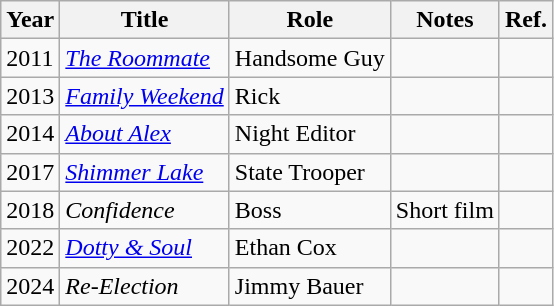<table class="wikitable">
<tr>
<th>Year</th>
<th>Title</th>
<th>Role</th>
<th>Notes</th>
<th>Ref.</th>
</tr>
<tr>
<td>2011</td>
<td><em><a href='#'>The Roommate</a></em></td>
<td>Handsome Guy</td>
<td></td>
<td></td>
</tr>
<tr>
<td>2013</td>
<td><em><a href='#'>Family Weekend</a></em></td>
<td>Rick</td>
<td></td>
<td></td>
</tr>
<tr>
<td>2014</td>
<td><em><a href='#'>About Alex</a></em></td>
<td>Night Editor</td>
<td></td>
<td></td>
</tr>
<tr>
<td>2017</td>
<td><em><a href='#'>Shimmer Lake</a></em></td>
<td>State Trooper</td>
<td></td>
<td></td>
</tr>
<tr>
<td>2018</td>
<td><em>Confidence</em></td>
<td>Boss</td>
<td>Short film</td>
<td></td>
</tr>
<tr>
<td>2022</td>
<td><em><a href='#'>Dotty & Soul</a></em></td>
<td>Ethan Cox</td>
<td></td>
<td></td>
</tr>
<tr>
<td>2024</td>
<td><em>Re-Election</em></td>
<td>Jimmy Bauer</td>
<td></td>
<td></td>
</tr>
</table>
